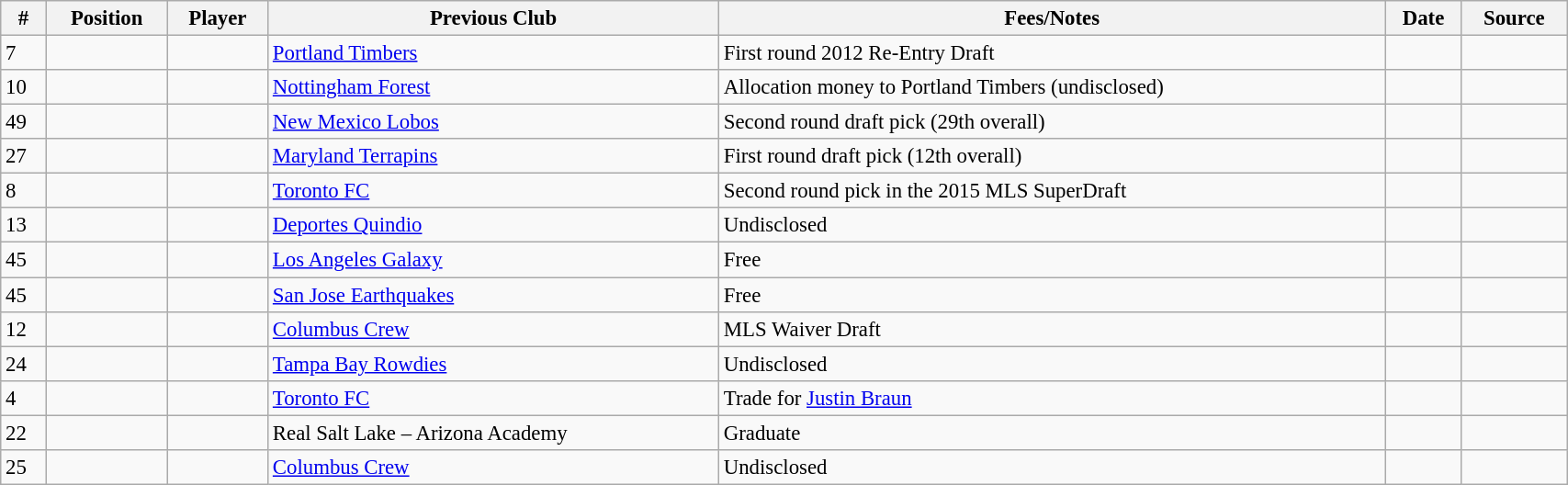<table class="wikitable sortable" style="width:90%; text-align:center; font-size:95%; text-align:left;">
<tr>
<th><strong>#</strong></th>
<th><strong>Position </strong></th>
<th><strong>Player </strong></th>
<th><strong>Previous Club</strong></th>
<th><strong>Fees/Notes </strong></th>
<th><strong>Date</strong></th>
<th><strong>Source</strong></th>
</tr>
<tr>
<td>7</td>
<td></td>
<td></td>
<td> <a href='#'>Portland Timbers</a></td>
<td>First round 2012 Re-Entry Draft</td>
<td></td>
<td></td>
</tr>
<tr>
<td>10</td>
<td></td>
<td></td>
<td>  <a href='#'>Nottingham Forest</a></td>
<td>Allocation money to Portland Timbers (undisclosed)</td>
<td></td>
<td></td>
</tr>
<tr>
<td>49</td>
<td></td>
<td></td>
<td>  <a href='#'>New Mexico Lobos</a></td>
<td>Second round draft pick (29th overall)</td>
<td></td>
<td></td>
</tr>
<tr>
<td>27</td>
<td></td>
<td></td>
<td>  <a href='#'>Maryland Terrapins</a></td>
<td>First round draft pick (12th overall)</td>
<td></td>
<td></td>
</tr>
<tr>
<td>8</td>
<td></td>
<td></td>
<td> <a href='#'>Toronto FC</a></td>
<td>Second round pick in the 2015 MLS SuperDraft</td>
<td></td>
<td></td>
</tr>
<tr>
<td>13</td>
<td></td>
<td></td>
<td> <a href='#'>Deportes Quindio</a></td>
<td>Undisclosed</td>
<td></td>
<td></td>
</tr>
<tr>
<td>45</td>
<td></td>
<td></td>
<td> <a href='#'>Los Angeles Galaxy</a></td>
<td>Free</td>
<td></td>
<td></td>
</tr>
<tr>
<td>45</td>
<td></td>
<td></td>
<td> <a href='#'>San Jose Earthquakes</a></td>
<td>Free</td>
<td></td>
<td></td>
</tr>
<tr>
<td>12</td>
<td></td>
<td></td>
<td> <a href='#'>Columbus Crew</a></td>
<td>MLS Waiver Draft</td>
<td></td>
<td></td>
</tr>
<tr>
<td>24</td>
<td></td>
<td></td>
<td> <a href='#'>Tampa Bay Rowdies</a></td>
<td>Undisclosed</td>
<td></td>
<td></td>
</tr>
<tr>
<td>4</td>
<td></td>
<td></td>
<td> <a href='#'>Toronto FC</a></td>
<td>Trade for <a href='#'>Justin Braun</a></td>
<td></td>
<td></td>
</tr>
<tr>
<td>22</td>
<td></td>
<td></td>
<td>  Real Salt Lake – Arizona Academy</td>
<td>Graduate</td>
<td></td>
<td></td>
</tr>
<tr>
<td>25</td>
<td></td>
<td></td>
<td> <a href='#'>Columbus Crew</a></td>
<td>Undisclosed</td>
<td></td>
<td></td>
</tr>
</table>
